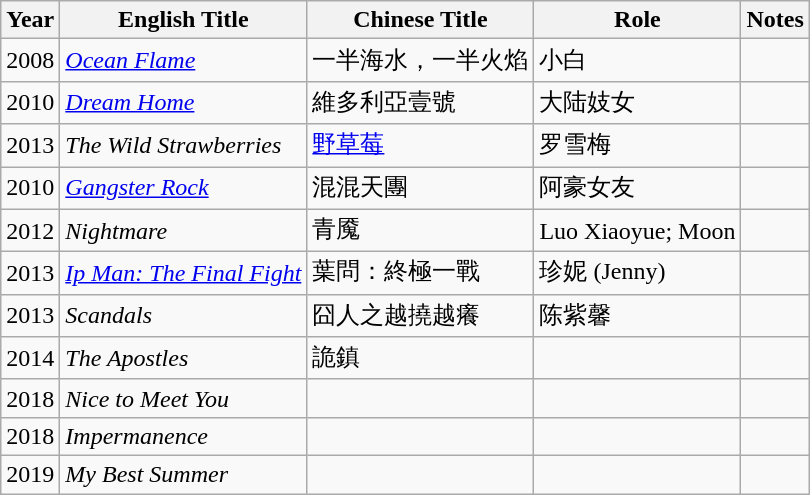<table class="wikitable sortable">
<tr>
<th>Year</th>
<th>English Title</th>
<th>Chinese Title</th>
<th>Role</th>
<th class="unsortable">Notes</th>
</tr>
<tr>
<td>2008</td>
<td><em><a href='#'>Ocean Flame</a></em></td>
<td>一半海水，一半火焰</td>
<td>小白</td>
<td></td>
</tr>
<tr>
<td>2010</td>
<td><em><a href='#'>Dream Home</a></em></td>
<td>維多利亞壹號</td>
<td>大陆妓女</td>
<td></td>
</tr>
<tr>
<td>2013</td>
<td><em>The Wild Strawberries</em></td>
<td><a href='#'>野草莓</a></td>
<td>罗雪梅</td>
<td></td>
</tr>
<tr>
<td>2010</td>
<td><em><a href='#'>Gangster Rock</a></em></td>
<td>混混天團</td>
<td>阿豪女友</td>
<td></td>
</tr>
<tr>
<td>2012</td>
<td><em>Nightmare</em></td>
<td>青魇</td>
<td>Luo Xiaoyue; Moon</td>
<td></td>
</tr>
<tr>
<td>2013</td>
<td><em><a href='#'>Ip Man: The Final Fight</a></em></td>
<td>葉問：終極一戰</td>
<td>珍妮 (Jenny)</td>
<td></td>
</tr>
<tr>
<td>2013</td>
<td><em>Scandals</em></td>
<td>囧人之越撓越癢</td>
<td>陈紫馨</td>
<td></td>
</tr>
<tr>
<td>2014</td>
<td><em>The Apostles</em></td>
<td>詭鎮</td>
<td></td>
<td></td>
</tr>
<tr>
<td>2018</td>
<td><em>Nice to Meet You</em></td>
<td></td>
<td></td>
<td></td>
</tr>
<tr>
<td>2018</td>
<td><em>Impermanence</em></td>
<td></td>
<td></td>
<td></td>
</tr>
<tr>
<td>2019</td>
<td><em>My Best Summer</em></td>
<td></td>
<td></td>
<td></td>
</tr>
</table>
